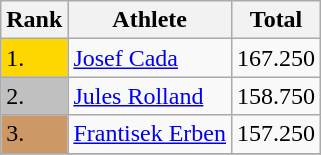<table class="wikitable">
<tr>
<th>Rank</th>
<th>Athlete</th>
<th>Total</th>
</tr>
<tr>
<td bgcolor="gold">1.</td>
<td> <a href='#'>Josef Cada</a></td>
<td>167.250</td>
</tr>
<tr>
<td bgcolor="silver">2.</td>
<td> <a href='#'>Jules Rolland</a></td>
<td>158.750</td>
</tr>
<tr>
<td bgcolor="#cc9966">3.</td>
<td> <a href='#'>Frantisek Erben</a></td>
<td>157.250</td>
</tr>
<tr>
</tr>
</table>
